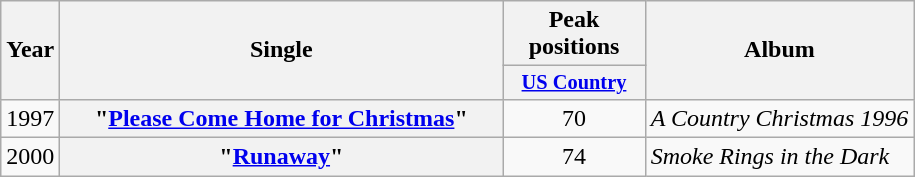<table class="wikitable plainrowheaders" style="text-align:center;">
<tr>
<th scope="col" rowspan="2">Year</th>
<th scope="col" rowspan="2" style="width:18em;">Single</th>
<th scope="col">Peak positions</th>
<th scope="col" rowspan="2">Album</th>
</tr>
<tr>
<th scope="col" style="width:6.5em;font-size:85%;"><a href='#'>US Country</a><br></th>
</tr>
<tr>
<td>1997</td>
<th scope="row">"<a href='#'>Please Come Home for Christmas</a>"</th>
<td>70</td>
<td align="left"><em>A Country Christmas 1996</em></td>
</tr>
<tr>
<td>2000</td>
<th scope="row">"<a href='#'>Runaway</a>"</th>
<td>74</td>
<td align="left"><em>Smoke Rings in the Dark</em></td>
</tr>
</table>
